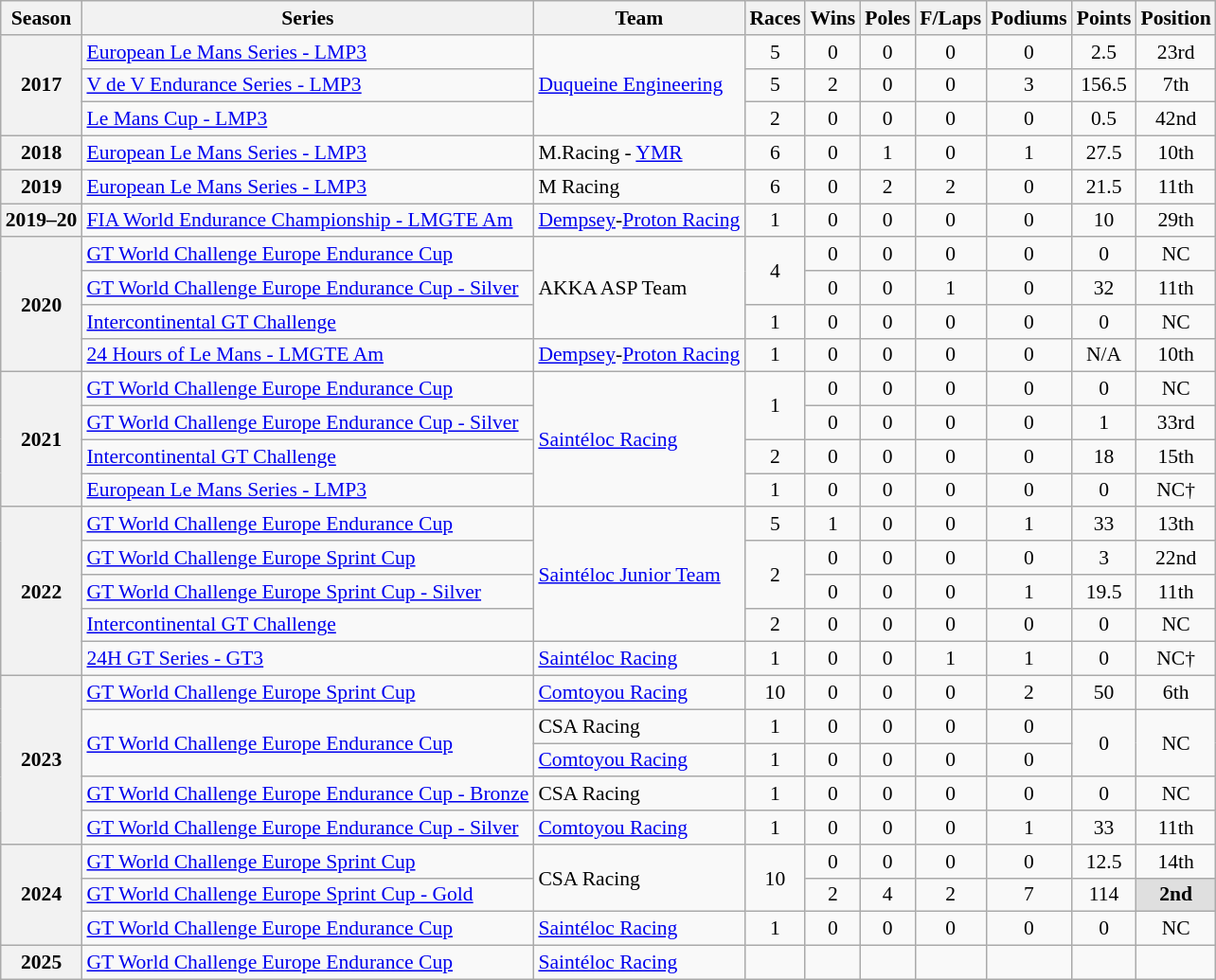<table class="wikitable" style="font-size: 90%; text-align:center">
<tr>
<th>Season</th>
<th>Series</th>
<th>Team</th>
<th>Races</th>
<th>Wins</th>
<th>Poles</th>
<th>F/Laps</th>
<th>Podiums</th>
<th>Points</th>
<th>Position</th>
</tr>
<tr>
<th rowspan="3">2017</th>
<td align=left><a href='#'>European Le Mans Series - LMP3</a></td>
<td rowspan="3" align="left"><a href='#'>Duqueine Engineering</a></td>
<td>5</td>
<td>0</td>
<td>0</td>
<td>0</td>
<td>0</td>
<td>2.5</td>
<td>23rd</td>
</tr>
<tr>
<td align=left><a href='#'>V de V Endurance Series - LMP3</a></td>
<td>5</td>
<td>2</td>
<td>0</td>
<td>0</td>
<td>3</td>
<td>156.5</td>
<td>7th</td>
</tr>
<tr>
<td align=left><a href='#'>Le Mans Cup - LMP3</a></td>
<td>2</td>
<td>0</td>
<td>0</td>
<td>0</td>
<td>0</td>
<td>0.5</td>
<td>42nd</td>
</tr>
<tr>
<th>2018</th>
<td align=left><a href='#'>European Le Mans Series - LMP3</a></td>
<td align=left>M.Racing - <a href='#'>YMR</a></td>
<td>6</td>
<td>0</td>
<td>1</td>
<td>0</td>
<td>1</td>
<td>27.5</td>
<td>10th</td>
</tr>
<tr>
<th>2019</th>
<td align=left><a href='#'>European Le Mans Series - LMP3</a></td>
<td align=left>M Racing</td>
<td>6</td>
<td>0</td>
<td>2</td>
<td>2</td>
<td>0</td>
<td>21.5</td>
<td>11th</td>
</tr>
<tr>
<th>2019<strong>–20</strong></th>
<td align=left><a href='#'>FIA World Endurance Championship - LMGTE Am</a></td>
<td align=left><a href='#'>Dempsey</a>-<a href='#'>Proton Racing</a></td>
<td>1</td>
<td>0</td>
<td>0</td>
<td>0</td>
<td>0</td>
<td>10</td>
<td>29th</td>
</tr>
<tr>
<th rowspan="4">2020</th>
<td align=left><a href='#'>GT World Challenge Europe Endurance Cup</a></td>
<td rowspan="3" align="left">AKKA ASP Team</td>
<td rowspan="2">4</td>
<td>0</td>
<td>0</td>
<td>0</td>
<td>0</td>
<td>0</td>
<td>NC</td>
</tr>
<tr>
<td align=left><a href='#'>GT World Challenge Europe Endurance Cup - Silver</a></td>
<td>0</td>
<td>0</td>
<td>1</td>
<td>0</td>
<td>32</td>
<td>11th</td>
</tr>
<tr>
<td align="left"><a href='#'>Intercontinental GT Challenge</a></td>
<td>1</td>
<td>0</td>
<td>0</td>
<td>0</td>
<td>0</td>
<td>0</td>
<td>NC</td>
</tr>
<tr>
<td align=left><a href='#'>24 Hours of Le Mans - LMGTE Am</a></td>
<td align=left><a href='#'>Dempsey</a>-<a href='#'>Proton Racing</a></td>
<td>1</td>
<td>0</td>
<td>0</td>
<td>0</td>
<td>0</td>
<td>N/A</td>
<td>10th</td>
</tr>
<tr>
<th rowspan="4">2021</th>
<td align="left"><a href='#'>GT World Challenge Europe Endurance Cup</a></td>
<td rowspan="4" align="left"><a href='#'>Saintéloc Racing</a></td>
<td rowspan="2">1</td>
<td>0</td>
<td>0</td>
<td>0</td>
<td>0</td>
<td>0</td>
<td>NC</td>
</tr>
<tr>
<td align="left"><a href='#'>GT World Challenge Europe Endurance Cup - Silver</a></td>
<td>0</td>
<td>0</td>
<td>0</td>
<td>0</td>
<td>1</td>
<td>33rd</td>
</tr>
<tr>
<td align="left"><a href='#'>Intercontinental GT Challenge</a></td>
<td>2</td>
<td>0</td>
<td>0</td>
<td>0</td>
<td>0</td>
<td>18</td>
<td>15th</td>
</tr>
<tr>
<td align="left"><a href='#'>European Le Mans Series - LMP3</a></td>
<td>1</td>
<td>0</td>
<td>0</td>
<td>0</td>
<td>0</td>
<td>0</td>
<td>NC†</td>
</tr>
<tr>
<th rowspan="5">2022</th>
<td align="left"><a href='#'>GT World Challenge Europe Endurance Cup</a></td>
<td rowspan="4" align="left"><a href='#'>Saintéloc Junior Team</a></td>
<td>5</td>
<td>1</td>
<td>0</td>
<td>0</td>
<td>1</td>
<td>33</td>
<td>13th</td>
</tr>
<tr>
<td align="left"><a href='#'>GT World Challenge Europe Sprint Cup</a></td>
<td rowspan="2">2</td>
<td>0</td>
<td>0</td>
<td>0</td>
<td>0</td>
<td>3</td>
<td>22nd</td>
</tr>
<tr>
<td align="left"><a href='#'>GT World Challenge Europe Sprint Cup - Silver</a></td>
<td>0</td>
<td>0</td>
<td>0</td>
<td>1</td>
<td>19.5</td>
<td>11th</td>
</tr>
<tr>
<td align="left"><a href='#'>Intercontinental GT Challenge</a></td>
<td>2</td>
<td>0</td>
<td>0</td>
<td>0</td>
<td>0</td>
<td>0</td>
<td>NC</td>
</tr>
<tr>
<td align="left"><a href='#'>24H GT Series - GT3</a></td>
<td align="left"><a href='#'>Saintéloc Racing</a></td>
<td>1</td>
<td>0</td>
<td>0</td>
<td>1</td>
<td>1</td>
<td>0</td>
<td>NC†</td>
</tr>
<tr>
<th rowspan="5">2023</th>
<td align="left"><a href='#'>GT World Challenge Europe Sprint Cup</a></td>
<td align="left"><a href='#'>Comtoyou Racing</a></td>
<td>10</td>
<td>0</td>
<td>0</td>
<td>0</td>
<td>2</td>
<td>50</td>
<td>6th</td>
</tr>
<tr>
<td rowspan="2" align="left"><a href='#'>GT World Challenge Europe Endurance Cup</a></td>
<td align="left">CSA Racing</td>
<td>1</td>
<td>0</td>
<td>0</td>
<td>0</td>
<td>0</td>
<td rowspan="2">0</td>
<td rowspan="2">NC</td>
</tr>
<tr>
<td align="left"><a href='#'>Comtoyou Racing</a></td>
<td>1</td>
<td>0</td>
<td>0</td>
<td>0</td>
<td>0</td>
</tr>
<tr>
<td align="left"><a href='#'>GT World Challenge Europe Endurance Cup - Bronze</a></td>
<td align="left">CSA Racing</td>
<td>1</td>
<td>0</td>
<td>0</td>
<td>0</td>
<td>0</td>
<td>0</td>
<td>NC</td>
</tr>
<tr>
<td align="left"><a href='#'>GT World Challenge Europe Endurance Cup - Silver</a></td>
<td align="left"><a href='#'>Comtoyou Racing</a></td>
<td>1</td>
<td>0</td>
<td>0</td>
<td>0</td>
<td>1</td>
<td>33</td>
<td>11th</td>
</tr>
<tr>
<th rowspan="3">2024</th>
<td align="left"><a href='#'>GT World Challenge Europe Sprint Cup</a></td>
<td rowspan="2" align="left">CSA Racing</td>
<td rowspan="2">10</td>
<td>0</td>
<td>0</td>
<td>0</td>
<td>0</td>
<td>12.5</td>
<td>14th</td>
</tr>
<tr>
<td align="left"><a href='#'>GT World Challenge Europe Sprint Cup - Gold</a></td>
<td>2</td>
<td>4</td>
<td>2</td>
<td>7</td>
<td>114</td>
<td style="background:#DFDFDF"><strong>2nd</strong></td>
</tr>
<tr>
<td align=left><a href='#'>GT World Challenge Europe Endurance Cup</a></td>
<td align=left><a href='#'>Saintéloc Racing</a></td>
<td>1</td>
<td>0</td>
<td>0</td>
<td>0</td>
<td>0</td>
<td>0</td>
<td>NC</td>
</tr>
<tr>
<th>2025</th>
<td align=left><a href='#'>GT World Challenge Europe Endurance Cup</a></td>
<td align=left><a href='#'>Saintéloc Racing</a></td>
<td></td>
<td></td>
<td></td>
<td></td>
<td></td>
<td></td>
<td></td>
</tr>
</table>
